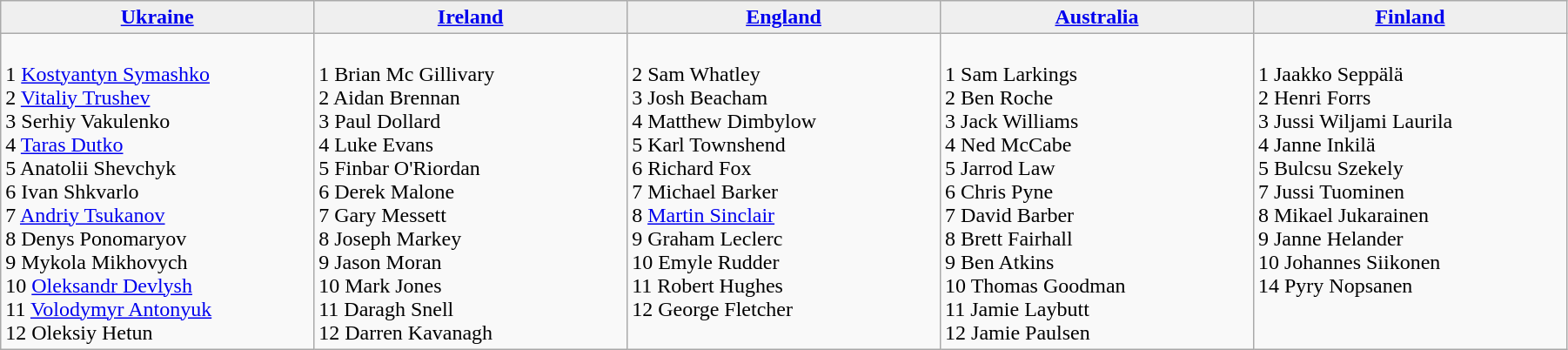<table class="wikitable mw-collapsible mw-collapsed" cellpadding=5 cellspacing=0 style="width:95%">
<tr align=center>
<td bgcolor="#efefef" width="200"><strong> <a href='#'>Ukraine</a></strong></td>
<td bgcolor="#efefef" width="200"><strong> <a href='#'>Ireland</a></strong></td>
<td bgcolor="#efefef" width="200"><strong> <a href='#'>England</a></strong></td>
<td bgcolor="#efefef" width="200"><strong> <a href='#'>Australia</a></strong></td>
<td bgcolor="#efefef" width="200"><strong> <a href='#'>Finland</a></strong></td>
</tr>
<tr valign=top>
<td><br>1 <a href='#'>Kostyantyn Symashko</a><br>
2 <a href='#'>Vitaliy Trushev</a><br>
3 Serhiy Vakulenko<br>
4 <a href='#'>Taras Dutko</a><br>
5 Anatolii Shevchyk<br>
6 Ivan Shkvarlo<br>
7 <a href='#'>Andriy Tsukanov</a><br>
8 Denys Ponomaryov<br>
9 Mykola Mikhovych<br>
10 <a href='#'>Oleksandr Devlysh</a><br>
11 <a href='#'>Volodymyr Antonyuk</a><br>
12 Oleksiy Hetun<br></td>
<td><br>1 Brian Mc Gillivary<br>
2 Aidan Brennan<br>
3 Paul Dollard<br>
4 Luke Evans<br>
5 Finbar O'Riordan<br>
6 Derek Malone<br>
7 Gary Messett<br>
8 Joseph Markey<br>
9 Jason Moran<br>
10 Mark Jones<br>
11 Daragh Snell<br>
12 Darren Kavanagh<br></td>
<td><br>2 Sam Whatley<br>
3 Josh Beacham<br>
4 Matthew Dimbylow<br>
5 Karl Townshend<br>
6 Richard Fox<br>
7 Michael Barker<br>
8 <a href='#'>Martin Sinclair</a><br>
9 Graham Leclerc<br>
10 Emyle Rudder<br>
11 Robert Hughes<br>
12 George Fletcher<br></td>
<td><br>1 Sam Larkings<br>
2 Ben Roche<br>
3 Jack Williams<br>
4 Ned McCabe<br>
5 Jarrod Law<br>
6 Chris Pyne<br>
7 David Barber<br>
8 Brett Fairhall<br>
9 Ben Atkins<br>
10 Thomas Goodman<br>
11 Jamie Laybutt<br>
12 Jamie Paulsen<br></td>
<td><br>1 Jaakko Seppälä<br>
2 Henri Forrs<br>
3 Jussi Wiljami Laurila<br>
4 Janne Inkilä<br>
5 Bulcsu Szekely<br>
7 Jussi Tuominen<br>
8 Mikael Jukarainen<br>
9 Janne Helander<br>
10 Johannes Siikonen<br>
14 Pyry Nopsanen<br></td>
</tr>
</table>
